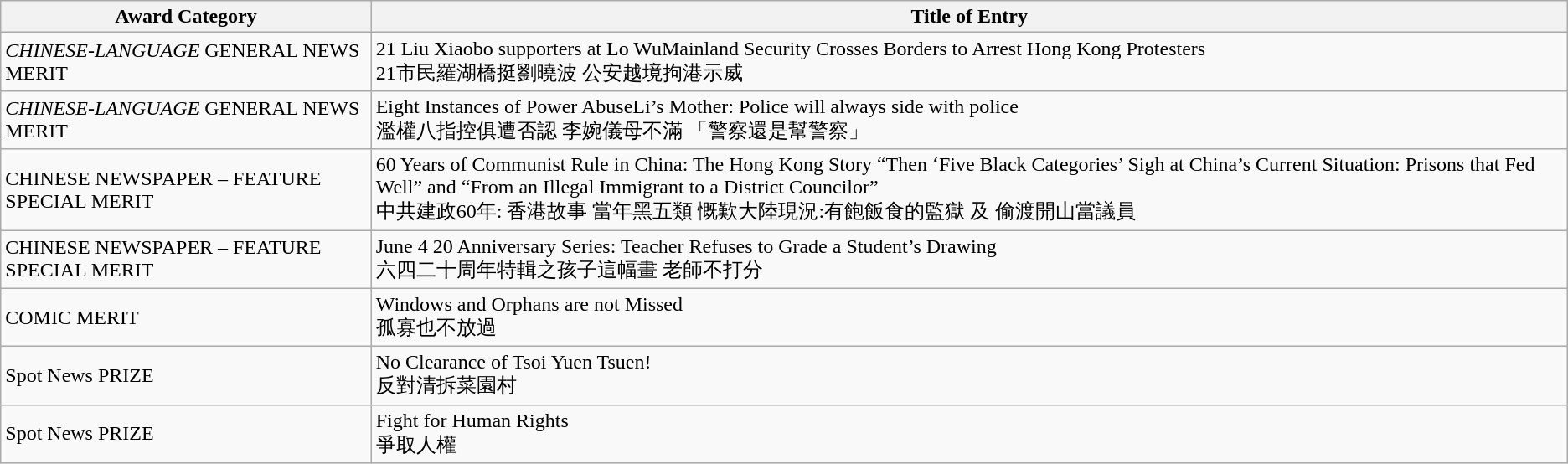<table class="wikitable">
<tr>
<th>Award Category</th>
<th>Title of Entry</th>
</tr>
<tr>
<td><em>CHINESE-LANGUAGE</em> GENERAL NEWS MERIT</td>
<td>21 Liu Xiaobo supporters at Lo WuMainland Security Crosses Borders to Arrest Hong Kong Protesters<br>21市民羅湖橋挺劉曉波 公安越境拘港示威</td>
</tr>
<tr>
<td><em>CHINESE-LANGUAGE</em> GENERAL NEWS MERIT</td>
<td>Eight Instances of Power AbuseLi’s Mother: Police will always side with police<br>濫權八指控俱遭否認 李婉儀母不滿 「警察還是幫警察」</td>
</tr>
<tr>
<td>CHINESE NEWSPAPER – FEATURE SPECIAL MERIT</td>
<td>60 Years of Communist Rule in China: The Hong Kong Story “Then ‘Five Black Categories’ Sigh at China’s Current Situation: Prisons that Fed Well” and “From an Illegal Immigrant to a District Councilor”<br>中共建政60年: 香港故事 當年黑五類 慨歎大陸現況:有飽飯食的監獄 及 偷渡開山當議員</td>
</tr>
<tr>
<td>CHINESE NEWSPAPER – FEATURE SPECIAL MERIT</td>
<td>June 4 20 Anniversary Series: Teacher Refuses to Grade a Student’s Drawing<br>六四二十周年特輯之孩子這幅畫 老師不打分</td>
</tr>
<tr>
<td>COMIC MERIT</td>
<td>Windows and Orphans are not Missed<br>孤寡也不放過</td>
</tr>
<tr>
<td>Spot News PRIZE</td>
<td>No Clearance of Tsoi Yuen Tsuen!<br>反對清拆菜園村</td>
</tr>
<tr>
<td>Spot News PRIZE</td>
<td>Fight for Human Rights<br>爭取人權</td>
</tr>
</table>
